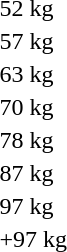<table>
<tr>
<td>52 kg</td>
<td></td>
<td></td>
<td></td>
</tr>
<tr>
<td>57 kg</td>
<td></td>
<td></td>
<td></td>
</tr>
<tr>
<td>63 kg</td>
<td></td>
<td></td>
<td></td>
</tr>
<tr>
<td>70 kg</td>
<td></td>
<td></td>
<td></td>
</tr>
<tr>
<td>78 kg</td>
<td></td>
<td></td>
<td></td>
</tr>
<tr>
<td>87 kg</td>
<td></td>
<td></td>
<td></td>
</tr>
<tr>
<td>97 kg</td>
<td></td>
<td></td>
<td></td>
</tr>
<tr>
<td>+97 kg</td>
<td></td>
<td></td>
<td></td>
</tr>
</table>
